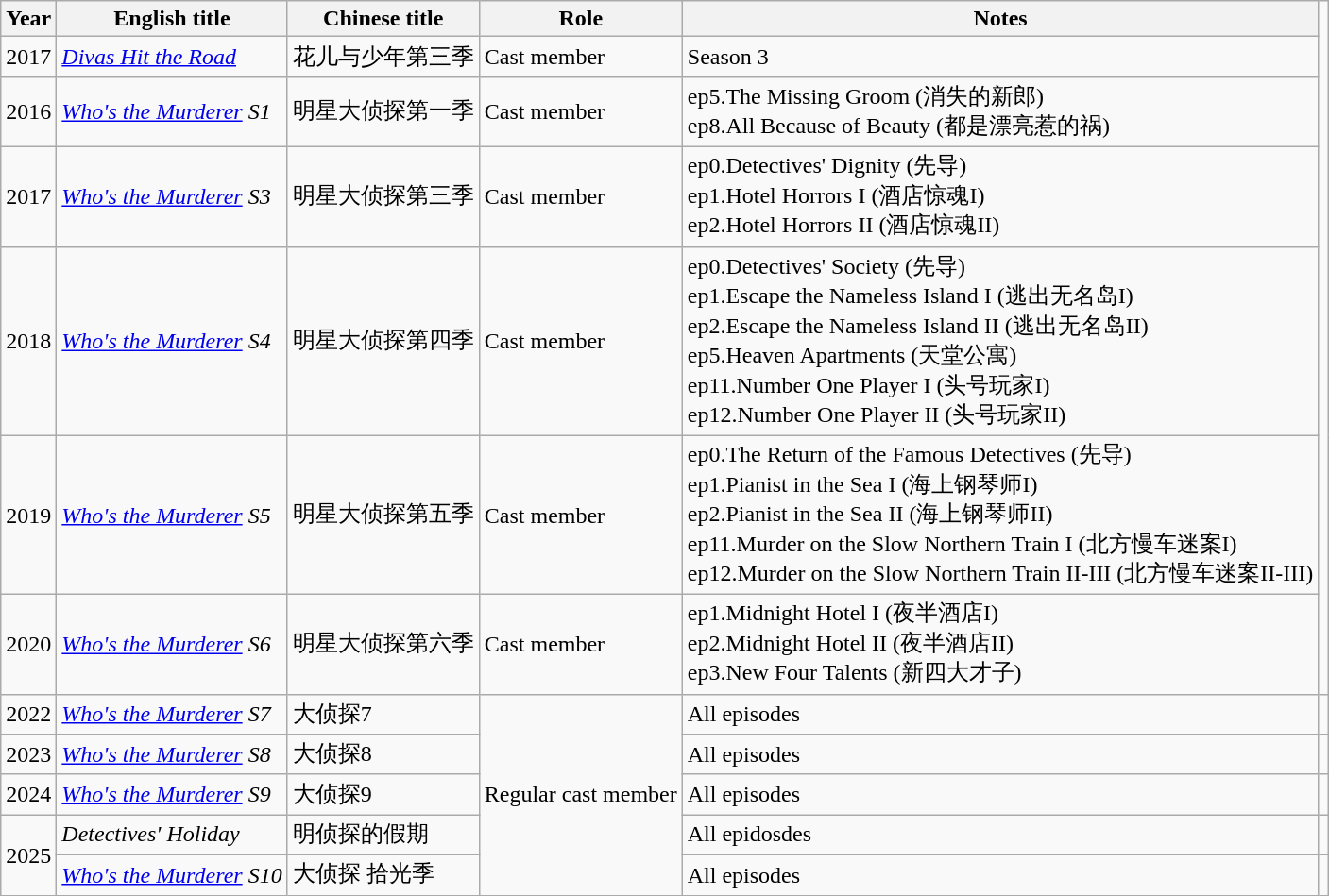<table class="wikitable">
<tr>
<th>Year</th>
<th>English title</th>
<th>Chinese title</th>
<th>Role</th>
<th>Notes</th>
</tr>
<tr>
<td>2017</td>
<td><em><a href='#'>Divas Hit the Road</a></em></td>
<td>花儿与少年第三季</td>
<td>Cast member</td>
<td>Season 3</td>
</tr>
<tr>
<td>2016</td>
<td><em><a href='#'>Who's the Murderer</a> S1</em></td>
<td>明星大侦探第一季</td>
<td>Cast member</td>
<td>ep5.The Missing Groom (消失的新郎)<br>ep8.All Because of Beauty (都是漂亮惹的祸)</td>
</tr>
<tr>
<td>2017</td>
<td><em><a href='#'>Who's the Murderer</a> S3</em></td>
<td>明星大侦探第三季</td>
<td>Cast member</td>
<td>ep0.Detectives' Dignity (先导)<br>ep1.Hotel Horrors I (酒店惊魂I)<br>ep2.Hotel Horrors II (酒店惊魂II)</td>
</tr>
<tr>
<td>2018</td>
<td><em><a href='#'>Who's the Murderer</a> S4</em></td>
<td>明星大侦探第四季</td>
<td>Cast member</td>
<td>ep0.Detectives' Society (先导)<br>ep1.Escape the Nameless Island I (逃出无名岛I)<br>ep2.Escape the Nameless Island II (逃出无名岛II)<br>ep5.Heaven Apartments (天堂公寓)<br>ep11.Number One Player I (头号玩家I)<br>ep12.Number One Player II (头号玩家II)</td>
</tr>
<tr>
<td>2019</td>
<td><em><a href='#'>Who's the Murderer</a> S5</em></td>
<td>明星大侦探第五季</td>
<td>Cast member</td>
<td>ep0.The Return of the Famous Detectives (先导)<br>ep1.Pianist in the Sea I (海上钢琴师I)<br>ep2.Pianist in the Sea II (海上钢琴师II)<br>ep11.Murder on the Slow Northern Train I (北方慢车迷案I)<br>ep12.Murder on the Slow Northern Train II-III (北方慢车迷案II-III)</td>
</tr>
<tr>
<td>2020</td>
<td><em><a href='#'>Who's the Murderer</a> S6</em></td>
<td>明星大侦探第六季</td>
<td>Cast member</td>
<td>ep1.Midnight Hotel I (夜半酒店I)<br>ep2.Midnight Hotel II (夜半酒店II)<br>ep3.New Four Talents (新四大才子)</td>
</tr>
<tr>
<td>2022</td>
<td><em><a href='#'>Who's the Murderer</a> S7</em></td>
<td>大侦探7</td>
<td rowspan=5>Regular cast member</td>
<td>All episodes</td>
<td></td>
</tr>
<tr>
<td>2023</td>
<td><em><a href='#'>Who's the Murderer</a> S8</em></td>
<td>大侦探8</td>
<td>All episodes</td>
<td></td>
</tr>
<tr>
<td>2024</td>
<td><em><a href='#'>Who's the Murderer</a> S9</em></td>
<td>大侦探9</td>
<td>All episodes</td>
<td></td>
</tr>
<tr>
<td rowspan=2>2025</td>
<td><em>Detectives' Holiday</em></td>
<td>明侦探的假期</td>
<td>All epidosdes</td>
<td></td>
</tr>
<tr>
<td><em><a href='#'>Who's the Murderer</a> S10</em></td>
<td>大侦探 拾光季</td>
<td>All episodes</td>
<td></td>
</tr>
</table>
